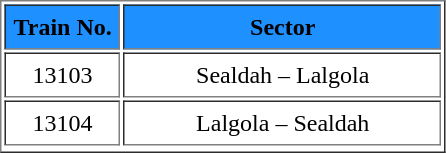<table class="tocolours"  border="1" cellpadding="5" style="text-align:center;">
<tr bgcolor="1e90ff">
<th>Train No.</th>
<th style="width:200px;">Sector</th>
</tr>
<tr>
<td>13103</td>
<td>Sealdah – Lalgola</td>
</tr>
<tr>
<td>13104</td>
<td>Lalgola – Sealdah</td>
</tr>
<tr>
</tr>
</table>
